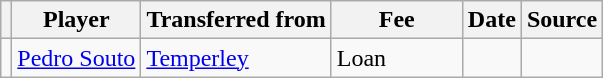<table class="wikitable plainrowheaders sortable">
<tr>
<th></th>
<th scope="col">Player</th>
<th>Transferred from</th>
<th style="width: 80px;">Fee</th>
<th scope="col">Date</th>
<th scope="col">Source</th>
</tr>
<tr>
<td align="center"></td>
<td> <a href='#'>Pedro Souto</a></td>
<td> <a href='#'>Temperley</a></td>
<td>Loan</td>
<td></td>
<td></td>
</tr>
</table>
